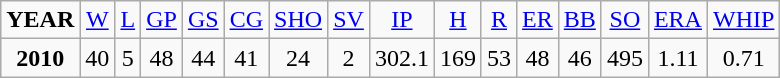<table class="wikitable">
<tr align=center>
<td><strong>YEAR</strong></td>
<td><a href='#'>W</a></td>
<td><a href='#'>L</a></td>
<td><a href='#'>GP</a></td>
<td><a href='#'>GS</a></td>
<td><a href='#'>CG</a></td>
<td><a href='#'>SHO</a></td>
<td><a href='#'>SV</a></td>
<td><a href='#'>IP</a></td>
<td><a href='#'>H</a></td>
<td><a href='#'>R</a></td>
<td><a href='#'>ER</a></td>
<td><a href='#'>BB</a></td>
<td><a href='#'>SO</a></td>
<td><a href='#'>ERA</a></td>
<td><a href='#'>WHIP</a></td>
</tr>
<tr align=center>
<td><strong>2010</strong></td>
<td>40</td>
<td>5</td>
<td>48</td>
<td>44</td>
<td>41</td>
<td>24</td>
<td>2</td>
<td>302.1</td>
<td>169</td>
<td>53</td>
<td>48</td>
<td>46</td>
<td>495</td>
<td>1.11</td>
<td>0.71</td>
</tr>
</table>
